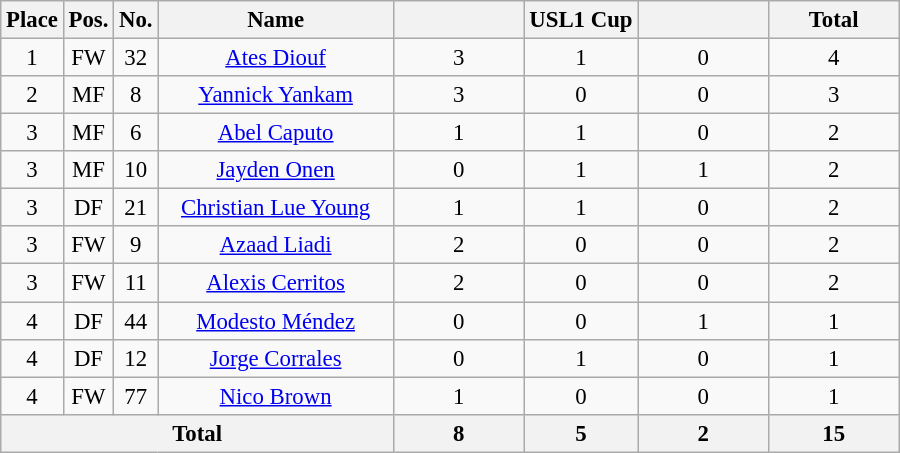<table class="wikitable sortable" style="font-size: 95%; text-align: center;">
<tr>
<th width=20>Place</th>
<th width=20>Pos.</th>
<th width=20>No.</th>
<th width=150>Name</th>
<th width=80></th>
<th>USL1 Cup</th>
<th width="80"></th>
<th width="80"><strong>Total</strong></th>
</tr>
<tr>
<td>1</td>
<td>FW</td>
<td>32</td>
<td> <a href='#'>Ates Diouf</a></td>
<td>3</td>
<td>1</td>
<td>0</td>
<td>4</td>
</tr>
<tr>
<td>2</td>
<td>MF</td>
<td>8</td>
<td> <a href='#'>Yannick Yankam</a></td>
<td>3</td>
<td>0</td>
<td>0</td>
<td>3</td>
</tr>
<tr>
<td>3</td>
<td>MF</td>
<td>6</td>
<td> <a href='#'>Abel Caputo</a></td>
<td>1</td>
<td>1</td>
<td>0</td>
<td>2</td>
</tr>
<tr>
<td>3</td>
<td>MF</td>
<td>10</td>
<td> <a href='#'>Jayden Onen</a></td>
<td>0</td>
<td>1</td>
<td>1</td>
<td>2</td>
</tr>
<tr>
<td>3</td>
<td>DF</td>
<td>21</td>
<td> <a href='#'>Christian Lue Young</a></td>
<td>1</td>
<td>1</td>
<td>0</td>
<td>2</td>
</tr>
<tr>
<td>3</td>
<td>FW</td>
<td>9</td>
<td> <a href='#'>Azaad Liadi</a></td>
<td>2</td>
<td>0</td>
<td>0</td>
<td>2</td>
</tr>
<tr>
<td>3</td>
<td>FW</td>
<td>11</td>
<td> <a href='#'>Alexis Cerritos</a></td>
<td>2</td>
<td>0</td>
<td>0</td>
<td>2</td>
</tr>
<tr>
<td>4</td>
<td>DF</td>
<td>44</td>
<td> <a href='#'>Modesto Méndez</a></td>
<td>0</td>
<td>0</td>
<td>1</td>
<td>1</td>
</tr>
<tr>
<td>4</td>
<td>DF</td>
<td>12</td>
<td> <a href='#'>Jorge Corrales</a></td>
<td>0</td>
<td>1</td>
<td>0</td>
<td>1</td>
</tr>
<tr>
<td>4</td>
<td>FW</td>
<td>77</td>
<td><a href='#'>Nico Brown</a></td>
<td>1</td>
<td>0</td>
<td>0</td>
<td>1</td>
</tr>
<tr>
<th colspan="4">Total</th>
<th>8</th>
<th>5</th>
<th>2</th>
<th>15</th>
</tr>
</table>
